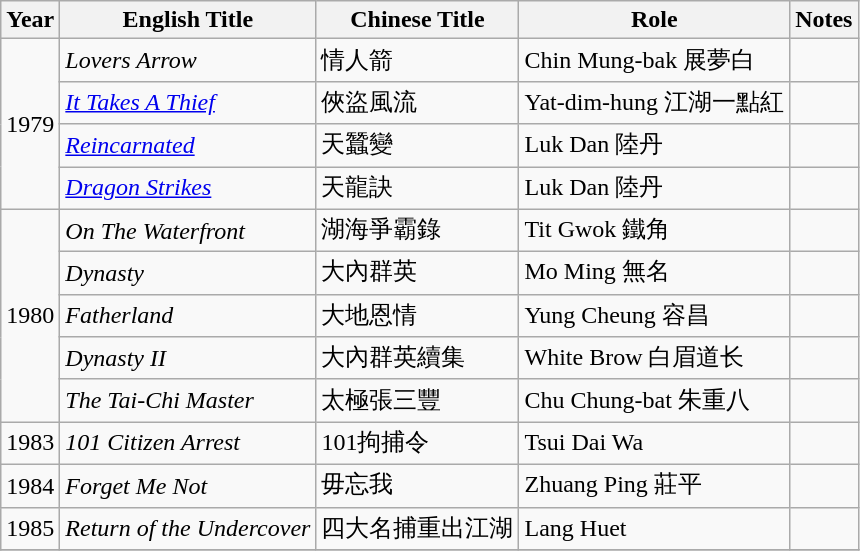<table class="wikitable sortable">
<tr>
<th>Year</th>
<th>English Title</th>
<th>Chinese Title</th>
<th>Role</th>
<th>Notes</th>
</tr>
<tr>
<td rowspan=4>1979</td>
<td><em>Lovers Arrow</em></td>
<td>情人箭</td>
<td>Chin Mung-bak 展夢白</td>
<td></td>
</tr>
<tr>
<td><em><a href='#'>It Takes A Thief</a></em></td>
<td>俠盜風流</td>
<td>Yat-dim-hung 江湖一點紅</td>
<td></td>
</tr>
<tr>
<td><em><a href='#'>Reincarnated</a></em></td>
<td>天蠶變</td>
<td>Luk Dan 陸丹</td>
<td></td>
</tr>
<tr>
<td><em><a href='#'>Dragon Strikes</a></em></td>
<td>天龍訣</td>
<td>Luk Dan 陸丹</td>
<td></td>
</tr>
<tr>
<td rowspan=5>1980</td>
<td><em>On The Waterfront</em></td>
<td>湖海爭霸錄</td>
<td>Tit Gwok 鐵角</td>
<td></td>
</tr>
<tr>
<td><em>Dynasty</em></td>
<td>大內群英</td>
<td>Mo Ming 無名</td>
<td></td>
</tr>
<tr>
<td><em>Fatherland</em></td>
<td>大地恩情</td>
<td>Yung Cheung 容昌</td>
<td></td>
</tr>
<tr>
<td><em>Dynasty II</em></td>
<td>大內群英續集</td>
<td>White Brow 白眉道长</td>
<td></td>
</tr>
<tr>
<td><em>The Tai-Chi Master</em></td>
<td>太極張三豐</td>
<td>Chu Chung-bat 朱重八</td>
<td></td>
</tr>
<tr>
<td rowspan=1>1983</td>
<td><em>101 Citizen Arrest</em></td>
<td>101拘捕令</td>
<td>Tsui Dai Wa</td>
<td></td>
</tr>
<tr>
<td rowspan=1>1984</td>
<td><em>Forget Me Not</em></td>
<td>毋忘我</td>
<td>Zhuang Ping 莊平</td>
<td></td>
</tr>
<tr>
<td rowspan=1>1985</td>
<td><em>Return of the Undercover</em></td>
<td>四大名捕重出江湖</td>
<td>Lang Huet</td>
<td></td>
</tr>
<tr>
</tr>
</table>
